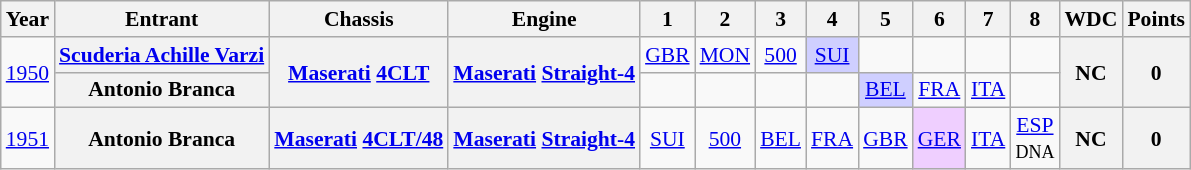<table class="wikitable" style="text-align:center; font-size:90%">
<tr>
<th>Year</th>
<th>Entrant</th>
<th>Chassis</th>
<th>Engine</th>
<th>1</th>
<th>2</th>
<th>3</th>
<th>4</th>
<th>5</th>
<th>6</th>
<th>7</th>
<th>8</th>
<th>WDC</th>
<th>Points</th>
</tr>
<tr>
<td rowspan=2><a href='#'>1950</a></td>
<th><a href='#'>Scuderia Achille Varzi</a></th>
<th rowspan=2><a href='#'>Maserati</a> <a href='#'>4CLT</a></th>
<th rowspan=2><a href='#'>Maserati</a> <a href='#'>Straight-4</a></th>
<td><a href='#'>GBR</a></td>
<td><a href='#'>MON</a></td>
<td><a href='#'>500</a></td>
<td style="background:#CFCFFF;"><a href='#'>SUI</a><br></td>
<td></td>
<td></td>
<td></td>
<td></td>
<th rowspan=2>NC</th>
<th rowspan=2>0</th>
</tr>
<tr>
<th>Antonio Branca</th>
<td></td>
<td></td>
<td></td>
<td></td>
<td style="background:#CFCFFF;"><a href='#'>BEL</a><br></td>
<td><a href='#'>FRA</a></td>
<td><a href='#'>ITA</a></td>
<td></td>
</tr>
<tr>
<td><a href='#'>1951</a></td>
<th>Antonio Branca</th>
<th><a href='#'>Maserati</a> <a href='#'>4CLT/48</a></th>
<th><a href='#'>Maserati</a> <a href='#'>Straight-4</a></th>
<td><a href='#'>SUI</a></td>
<td><a href='#'>500</a></td>
<td><a href='#'>BEL</a></td>
<td><a href='#'>FRA</a></td>
<td><a href='#'>GBR</a></td>
<td style="background:#EFCFFF;"><a href='#'>GER</a><br></td>
<td><a href='#'>ITA</a></td>
<td><a href='#'>ESP</a><br><small>DNA</small></td>
<th>NC</th>
<th>0</th>
</tr>
</table>
